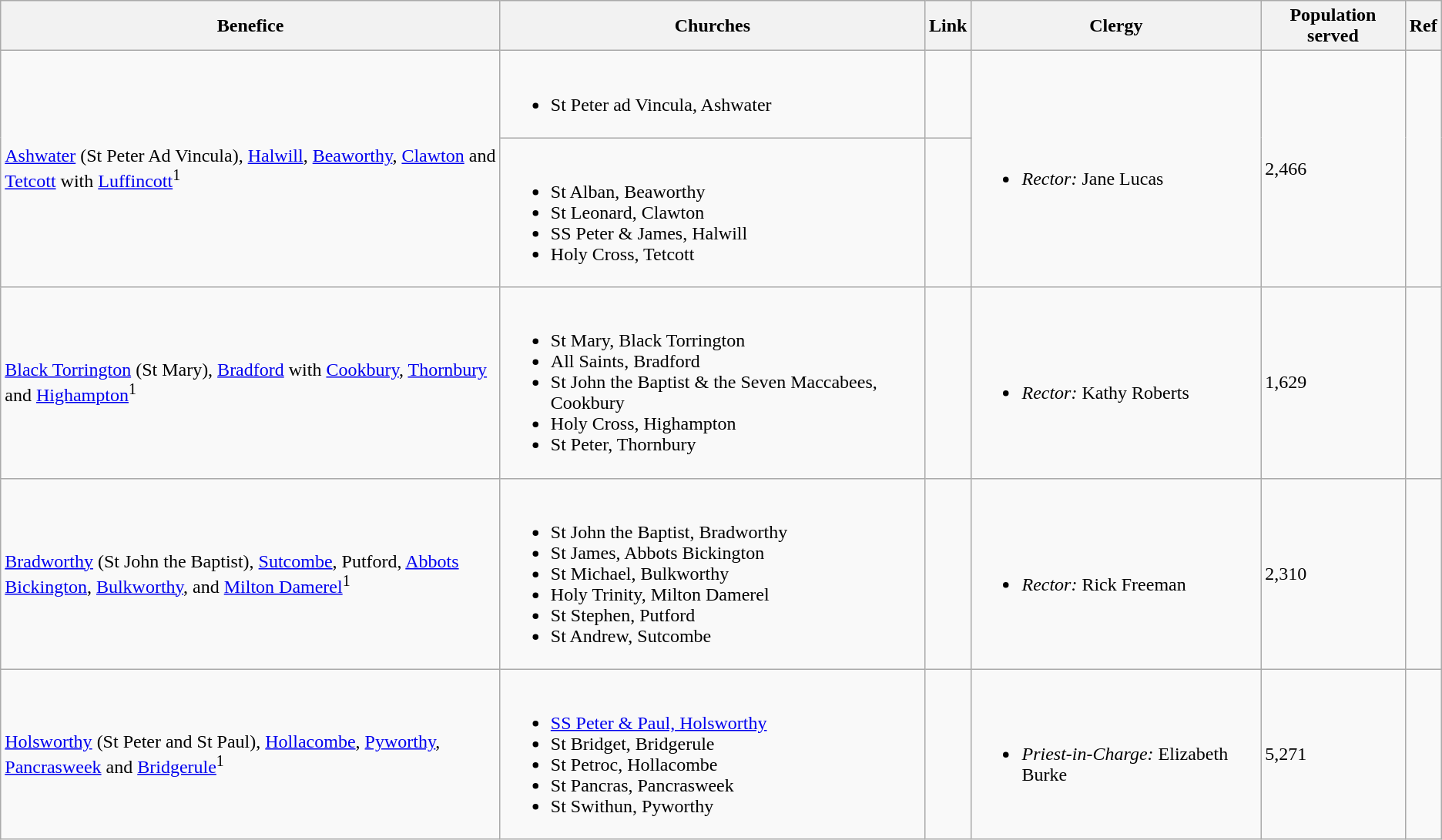<table class="wikitable">
<tr>
<th width="425">Benefice</th>
<th>Churches</th>
<th>Link</th>
<th>Clergy</th>
<th>Population served</th>
<th>Ref</th>
</tr>
<tr>
<td rowspan="2"><a href='#'>Ashwater</a> (St Peter Ad Vincula), <a href='#'>Halwill</a>, <a href='#'>Beaworthy</a>, <a href='#'>Clawton</a> and <a href='#'>Tetcott</a> with <a href='#'>Luffincott</a><sup>1</sup></td>
<td><br><ul><li>St Peter ad Vincula, Ashwater</li></ul></td>
<td></td>
<td rowspan="2"><br><ul><li><em>Rector:</em> Jane Lucas</li></ul></td>
<td rowspan="2">2,466</td>
<td rowspan="2"></td>
</tr>
<tr>
<td><br><ul><li>St Alban, Beaworthy</li><li>St Leonard, Clawton</li><li>SS Peter & James, Halwill</li><li>Holy Cross, Tetcott</li></ul></td>
<td></td>
</tr>
<tr>
<td><a href='#'>Black Torrington</a> (St Mary), <a href='#'>Bradford</a> with <a href='#'>Cookbury</a>, <a href='#'>Thornbury</a> and <a href='#'>Highampton</a><sup>1</sup></td>
<td><br><ul><li>St Mary, Black Torrington</li><li>All Saints, Bradford</li><li>St John the Baptist & the Seven Maccabees, Cookbury</li><li>Holy Cross, Highampton</li><li>St Peter, Thornbury</li></ul></td>
<td></td>
<td><br><ul><li><em>Rector:</em> Kathy Roberts</li></ul></td>
<td>1,629</td>
<td></td>
</tr>
<tr>
<td><a href='#'>Bradworthy</a> (St John the Baptist), <a href='#'>Sutcombe</a>, Putford, <a href='#'>Abbots Bickington</a>, <a href='#'>Bulkworthy</a>, and <a href='#'>Milton Damerel</a><sup>1</sup></td>
<td><br><ul><li>St John the Baptist, Bradworthy</li><li>St James, Abbots Bickington</li><li>St Michael, Bulkworthy</li><li>Holy Trinity, Milton Damerel</li><li>St Stephen, Putford</li><li>St Andrew, Sutcombe</li></ul></td>
<td></td>
<td><br><ul><li><em>Rector:</em> Rick Freeman</li></ul></td>
<td>2,310</td>
<td></td>
</tr>
<tr>
<td><a href='#'>Holsworthy</a> (St Peter and St Paul), <a href='#'>Hollacombe</a>, <a href='#'>Pyworthy</a>, <a href='#'>Pancrasweek</a> and <a href='#'>Bridgerule</a><sup>1</sup></td>
<td><br><ul><li><a href='#'>SS Peter & Paul, Holsworthy</a></li><li>St Bridget, Bridgerule</li><li>St Petroc, Hollacombe</li><li>St Pancras, Pancrasweek</li><li>St Swithun, Pyworthy</li></ul></td>
<td></td>
<td><br><ul><li><em>Priest-in-Charge:</em> Elizabeth Burke</li></ul></td>
<td>5,271</td>
<td></td>
</tr>
</table>
